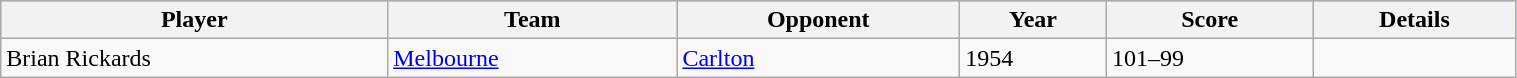<table class="wikitable sortable" style="width:80%;">
<tr style="background:#87cefa;">
<th>Player</th>
<th>Team</th>
<th>Opponent</th>
<th>Year</th>
<th>Score</th>
<th>Details</th>
</tr>
<tr>
<td>Brian Rickards</td>
<td><a href='#'>Melbourne</a></td>
<td><a href='#'>Carlton</a></td>
<td>1954</td>
<td>101–99</td>
<td></td>
</tr>
</table>
